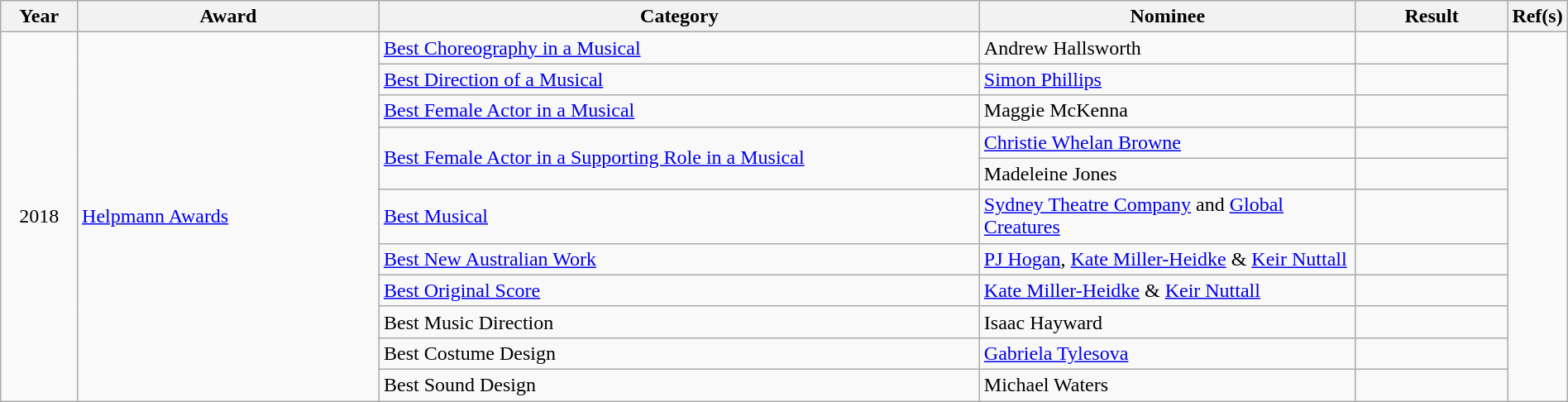<table class="wikitable" style="width:100%;">
<tr>
<th style="width:5%;">Year</th>
<th style="width:20%;">Award</th>
<th style="width:40%;">Category</th>
<th style="width:25%;">Nominee</th>
<th style="width:10%;">Result</th>
<th style="width:10%;">Ref(s)</th>
</tr>
<tr>
<td rowspan="11" style="text-align:center;">2018</td>
<td rowspan="11"><a href='#'>Helpmann Awards</a></td>
<td><a href='#'>Best Choreography in a Musical</a></td>
<td>Andrew Hallsworth</td>
<td></td>
<td rowspan="11"></td>
</tr>
<tr>
<td><a href='#'>Best Direction of a Musical</a></td>
<td><a href='#'>Simon Phillips</a></td>
<td></td>
</tr>
<tr>
<td><a href='#'>Best Female Actor in a Musical</a></td>
<td>Maggie McKenna</td>
<td></td>
</tr>
<tr>
<td rowspan="2"><a href='#'>Best Female Actor in a Supporting Role in a Musical</a></td>
<td><a href='#'>Christie Whelan Browne</a></td>
<td></td>
</tr>
<tr>
<td>Madeleine Jones</td>
<td></td>
</tr>
<tr>
<td><a href='#'>Best Musical</a></td>
<td><a href='#'>Sydney Theatre Company</a> and <a href='#'>Global Creatures</a></td>
<td></td>
</tr>
<tr>
<td><a href='#'>Best New Australian Work</a></td>
<td><a href='#'>PJ Hogan</a>, <a href='#'>Kate Miller-Heidke</a> & <a href='#'>Keir Nuttall</a></td>
<td></td>
</tr>
<tr>
<td><a href='#'>Best Original Score</a></td>
<td><a href='#'>Kate Miller-Heidke</a> & <a href='#'>Keir Nuttall</a></td>
<td></td>
</tr>
<tr>
<td>Best Music Direction</td>
<td>Isaac Hayward</td>
<td></td>
</tr>
<tr>
<td>Best Costume Design</td>
<td><a href='#'>Gabriela Tylesova</a></td>
<td></td>
</tr>
<tr>
<td>Best Sound Design</td>
<td>Michael Waters</td>
<td></td>
</tr>
</table>
